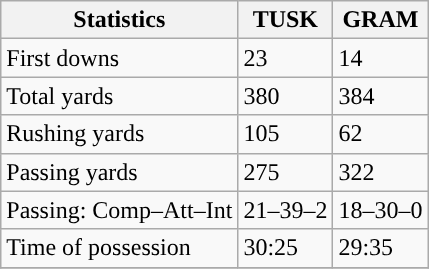<table class="wikitable" style="float: left;">
<tr>
<th>Statistics</th>
<th>TUSK</th>
<th>GRAM</th>
</tr>
<tr>
<td>First downs</td>
<td>23</td>
<td>14</td>
</tr>
<tr>
<td>Total yards</td>
<td>380</td>
<td>384</td>
</tr>
<tr>
<td>Rushing yards</td>
<td>105</td>
<td>62</td>
</tr>
<tr>
<td>Passing yards</td>
<td>275</td>
<td>322</td>
</tr>
<tr>
<td>Passing: Comp–Att–Int</td>
<td>21–39–2</td>
<td>18–30–0</td>
</tr>
<tr>
<td>Time of possession</td>
<td>30:25</td>
<td>29:35</td>
</tr>
<tr>
</tr>
</table>
